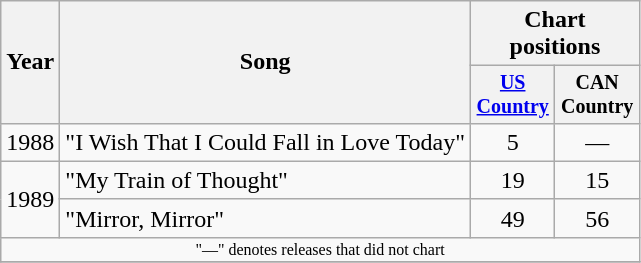<table class="wikitable" style="text-align:center;">
<tr>
<th rowspan="2">Year</th>
<th rowspan="2">Song</th>
<th colspan="2">Chart positions</th>
</tr>
<tr style="font-size:smaller;">
<th width="50"><a href='#'>US Country</a></th>
<th width="50">CAN Country</th>
</tr>
<tr>
<td>1988</td>
<td align="left">"I Wish That I Could Fall in Love Today"</td>
<td>5</td>
<td>—</td>
</tr>
<tr>
<td rowspan="2">1989</td>
<td align="left">"My Train of Thought"</td>
<td>19</td>
<td>15</td>
</tr>
<tr>
<td align="left">"Mirror, Mirror"</td>
<td>49</td>
<td>56</td>
</tr>
<tr>
<td colspan="4" style="font-size:8pt">"—" denotes releases that did not chart</td>
</tr>
<tr>
</tr>
</table>
